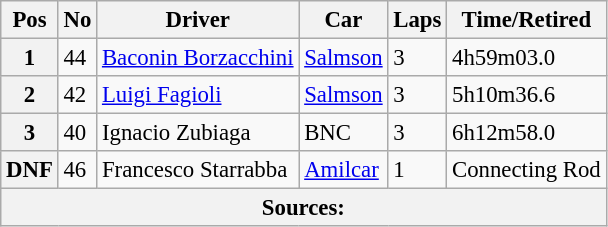<table class="wikitable" style="font-size: 95%;">
<tr>
<th>Pos</th>
<th>No</th>
<th>Driver</th>
<th>Car</th>
<th>Laps</th>
<th>Time/Retired</th>
</tr>
<tr>
<th>1</th>
<td>44</td>
<td> <a href='#'>Baconin Borzacchini</a></td>
<td><a href='#'>Salmson</a></td>
<td>3</td>
<td>4h59m03.0</td>
</tr>
<tr>
<th>2</th>
<td>42</td>
<td> <a href='#'>Luigi Fagioli</a></td>
<td><a href='#'>Salmson</a></td>
<td>3</td>
<td>5h10m36.6</td>
</tr>
<tr>
<th>3</th>
<td>40</td>
<td> Ignacio Zubiaga</td>
<td>BNC</td>
<td>3</td>
<td>6h12m58.0</td>
</tr>
<tr>
<th>DNF</th>
<td>46</td>
<td> Francesco Starrabba</td>
<td><a href='#'>Amilcar</a></td>
<td>1</td>
<td>Connecting Rod</td>
</tr>
<tr>
<th colspan=6>Sources:</th>
</tr>
</table>
